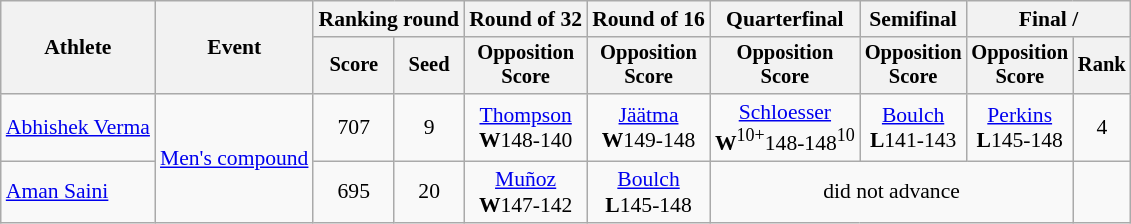<table class="wikitable" style="font-size:90%">
<tr>
<th rowspan=2>Athlete</th>
<th rowspan=2>Event</th>
<th colspan="2">Ranking round</th>
<th>Round of 32</th>
<th>Round of 16</th>
<th>Quarterfinal</th>
<th>Semifinal</th>
<th colspan="2">Final / </th>
</tr>
<tr style="font-size:95%">
<th>Score</th>
<th>Seed</th>
<th>Opposition<br>Score</th>
<th>Opposition<br>Score</th>
<th>Opposition<br>Score</th>
<th>Opposition<br>Score</th>
<th>Opposition<br>Score</th>
<th>Rank</th>
</tr>
<tr align=center>
<td align=left><a href='#'>Abhishek Verma</a></td>
<td align=left rowspan=2><a href='#'>Men's compound</a></td>
<td>707</td>
<td>9</td>
<td><a href='#'>Thompson</a><br><strong>W</strong>148-140</td>
<td><a href='#'>Jäätma</a><br><strong>W</strong>149-148</td>
<td><a href='#'>Schloesser</a><br><strong>W</strong><sup>10+</sup>148-148<sup>10</sup></td>
<td><a href='#'>Boulch</a><br><strong>L</strong>141-143</td>
<td><a href='#'>Perkins</a><br><strong>L</strong>145-148</td>
<td>4</td>
</tr>
<tr align=center>
<td align=left><a href='#'>Aman Saini</a></td>
<td>695</td>
<td>20</td>
<td><a href='#'>Muñoz</a><br><strong>W</strong>147-142</td>
<td><a href='#'>Boulch</a><br><strong>L</strong>145-148</td>
<td Colspan=3>did not advance</td>
<td></td>
</tr>
</table>
